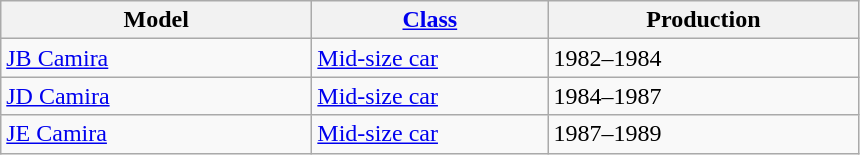<table class="wikitable">
<tr>
<th style="width:200px;">Model</th>
<th style="width:150px;"><a href='#'>Class</a></th>
<th style="width:200px;">Production</th>
</tr>
<tr>
<td valign="top"><a href='#'>JB Camira</a></td>
<td valign="top"><a href='#'>Mid-size car</a></td>
<td valign="top">1982–1984</td>
</tr>
<tr>
<td valign="top"><a href='#'>JD Camira</a></td>
<td valign="top"><a href='#'>Mid-size car</a></td>
<td valign="top">1984–1987</td>
</tr>
<tr>
<td valign="top"><a href='#'>JE Camira</a></td>
<td valign="top"><a href='#'>Mid-size car</a></td>
<td valign="top">1987–1989</td>
</tr>
</table>
